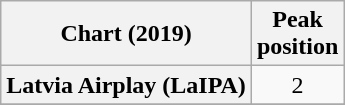<table class="wikitable plainrowheaders sortable" style="text-align:center">
<tr>
<th scope="col">Chart (2019)</th>
<th scope="col">Peak<br>position</th>
</tr>
<tr>
<th scope="row">Latvia Airplay (LaIPA)</th>
<td>2</td>
</tr>
<tr>
</tr>
</table>
